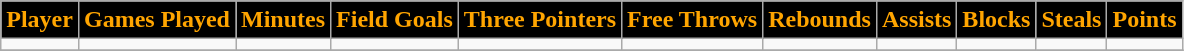<table class="wikitable" style="text-align:center">
<tr>
<th style="background:black;color:orange;">Player</th>
<th style="background:black;color:orange;">Games Played</th>
<th style="background:black;color:orange;">Minutes</th>
<th style="background:black;color:orange;">Field Goals</th>
<th style="background:black;color:orange;">Three Pointers</th>
<th style="background:black;color:orange;">Free Throws</th>
<th style="background:black;color:orange;">Rebounds</th>
<th style="background:black;color:orange;">Assists</th>
<th style="background:black;color:orange;">Blocks</th>
<th style="background:black;color:orange;">Steals</th>
<th style="background:black;color:orange;">Points</th>
</tr>
<tr>
<td></td>
<td></td>
<td></td>
<td></td>
<td></td>
<td></td>
<td></td>
<td></td>
<td></td>
<td></td>
<td></td>
</tr>
<tr>
</tr>
</table>
